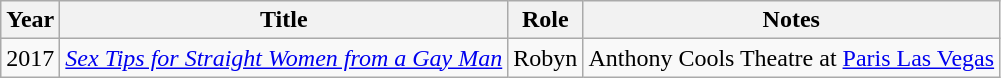<table class="wikitable">
<tr>
<th>Year</th>
<th>Title</th>
<th>Role</th>
<th>Notes</th>
</tr>
<tr>
<td>2017</td>
<td><em><a href='#'>Sex Tips for Straight Women from a Gay Man</a></em></td>
<td>Robyn</td>
<td>Anthony Cools Theatre at <a href='#'>Paris Las Vegas</a></td>
</tr>
</table>
